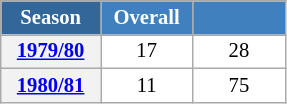<table class="wikitable" style="font-size:86%; text-align:center; border:grey solid 1px; border-collapse:collapse; background:#ffffff;">
<tr>
<th style="background-color:#369; color:white; width:60px;"> Season </th>
<th style="background-color:#4180be; color:white; width:55px;">Overall</th>
<th style="background-color:#4180be; color:white; width:55px;"></th>
</tr>
<tr>
<th scope=row align=center><a href='#'>1979/80</a></th>
<td align=center>17</td>
<td align=center>28</td>
</tr>
<tr>
<th scope=row align=center><a href='#'>1980/81</a></th>
<td align=center>11</td>
<td align=center>75</td>
</tr>
</table>
